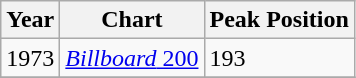<table class="wikitable">
<tr>
<th align="left">Year</th>
<th align="left">Chart</th>
<th align="left">Peak Position</th>
</tr>
<tr>
<td align="left">1973</td>
<td align="left"><a href='#'><em>Billboard</em> 200</a></td>
<td align="left">193</td>
</tr>
<tr>
</tr>
</table>
